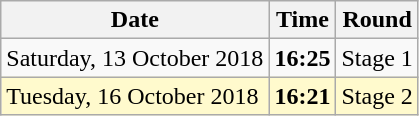<table class="wikitable">
<tr>
<th>Date</th>
<th>Time</th>
<th>Round</th>
</tr>
<tr>
<td>Saturday, 13 October 2018</td>
<td><strong>16:25</strong></td>
<td>Stage 1</td>
</tr>
<tr style=background:lemonchiffon>
<td>Tuesday, 16 October 2018</td>
<td><strong>16:21</strong></td>
<td>Stage 2</td>
</tr>
</table>
